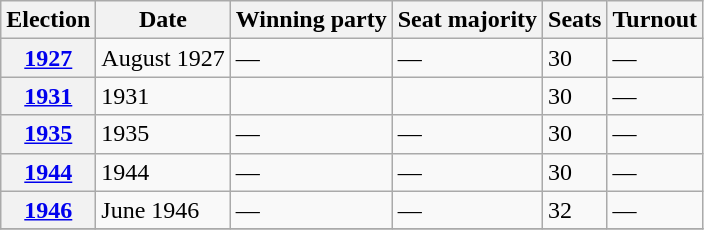<table class="wikitable plainrowheaders">
<tr>
<th>Election</th>
<th>Date</th>
<th>Winning party</th>
<th>Seat majority</th>
<th>Seats</th>
<th>Turnout</th>
</tr>
<tr>
<th><a href='#'>1927</a></th>
<td>August 1927</td>
<td>—</td>
<td>—</td>
<td>30</td>
<td>—</td>
</tr>
<tr>
<th><a href='#'>1931</a></th>
<td>1931</td>
<td></td>
<td></td>
<td>30</td>
<td>—</td>
</tr>
<tr>
<th><a href='#'>1935</a></th>
<td>1935</td>
<td>—</td>
<td>—</td>
<td>30</td>
<td>—</td>
</tr>
<tr>
<th><a href='#'>1944</a></th>
<td>1944</td>
<td>—</td>
<td>—</td>
<td>30</td>
<td>—</td>
</tr>
<tr>
<th><a href='#'>1946</a></th>
<td>June 1946</td>
<td>—</td>
<td>—</td>
<td>32</td>
<td>—</td>
</tr>
<tr>
</tr>
</table>
